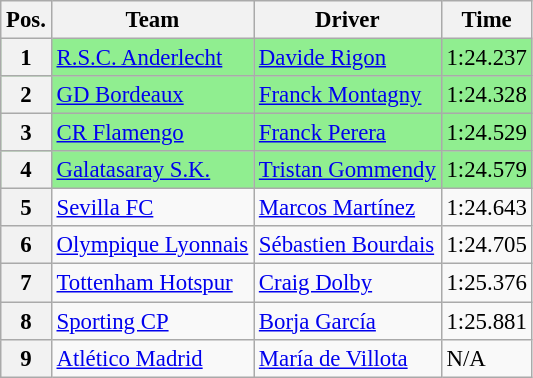<table class=wikitable style="font-size:95%">
<tr>
<th>Pos.</th>
<th>Team</th>
<th>Driver</th>
<th>Time</th>
</tr>
<tr style="background:lightgreen;">
<th>1</th>
<td> <a href='#'>R.S.C. Anderlecht</a></td>
<td> <a href='#'>Davide Rigon</a></td>
<td>1:24.237</td>
</tr>
<tr style="background:lightgreen;">
<th>2</th>
<td> <a href='#'>GD Bordeaux</a></td>
<td> <a href='#'>Franck Montagny</a></td>
<td>1:24.328</td>
</tr>
<tr style="background:lightgreen;">
<th>3</th>
<td> <a href='#'>CR Flamengo</a></td>
<td> <a href='#'>Franck Perera</a></td>
<td>1:24.529</td>
</tr>
<tr style="background:lightgreen;">
<th>4</th>
<td> <a href='#'>Galatasaray S.K.</a></td>
<td> <a href='#'>Tristan Gommendy</a></td>
<td>1:24.579</td>
</tr>
<tr>
<th>5</th>
<td> <a href='#'>Sevilla FC</a></td>
<td> <a href='#'>Marcos Martínez</a></td>
<td>1:24.643</td>
</tr>
<tr>
<th>6</th>
<td> <a href='#'>Olympique Lyonnais</a></td>
<td> <a href='#'>Sébastien Bourdais</a></td>
<td>1:24.705</td>
</tr>
<tr>
<th>7</th>
<td> <a href='#'>Tottenham Hotspur</a></td>
<td> <a href='#'>Craig Dolby</a></td>
<td>1:25.376</td>
</tr>
<tr>
<th>8</th>
<td> <a href='#'>Sporting CP</a></td>
<td> <a href='#'>Borja García</a></td>
<td>1:25.881</td>
</tr>
<tr>
<th>9</th>
<td> <a href='#'>Atlético Madrid</a></td>
<td> <a href='#'>María de Villota</a></td>
<td>N/A</td>
</tr>
</table>
